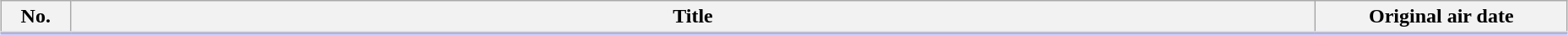<table class="wikitable" style="width:98%; margin:auto; background:#FFF;">
<tr style="border-bottom: 3px solid #CCF;">
<th style="width:3em;">No.</th>
<th>Title</th>
<th style="width:12em;">Original air date</th>
</tr>
<tr>
</tr>
</table>
